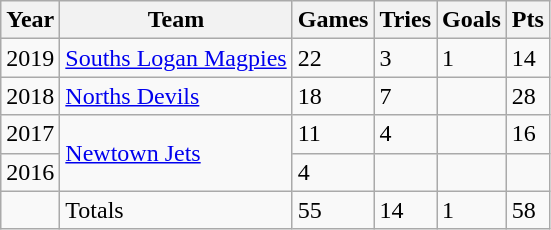<table class="wikitable">
<tr>
<th>Year</th>
<th>Team</th>
<th>Games</th>
<th>Tries</th>
<th>Goals</th>
<th>Pts</th>
</tr>
<tr>
<td>2019</td>
<td> <a href='#'>Souths Logan Magpies</a></td>
<td>22</td>
<td>3</td>
<td>1</td>
<td>14</td>
</tr>
<tr>
<td>2018</td>
<td> <a href='#'>Norths Devils</a></td>
<td>18</td>
<td>7</td>
<td></td>
<td>28</td>
</tr>
<tr>
<td>2017</td>
<td rowspan="2"> <a href='#'>Newtown Jets</a></td>
<td>11</td>
<td>4</td>
<td></td>
<td>16</td>
</tr>
<tr>
<td>2016</td>
<td>4</td>
<td></td>
<td></td>
<td></td>
</tr>
<tr>
<td></td>
<td>Totals</td>
<td>55</td>
<td>14</td>
<td>1</td>
<td>58</td>
</tr>
</table>
